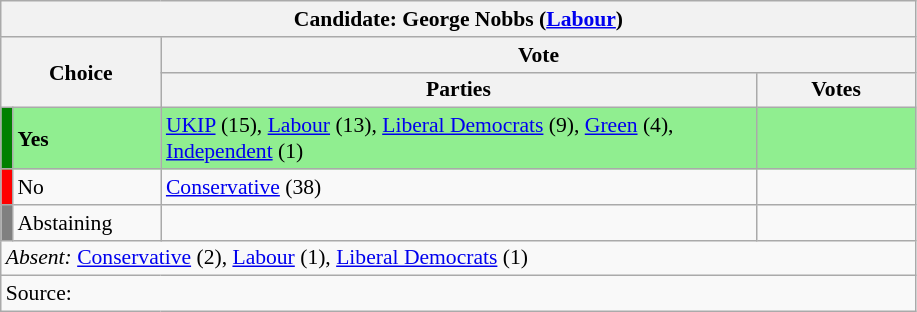<table class="wikitable" style="font-size:90%;">
<tr>
<th colspan="4">Candidate: George Nobbs (<a href='#'>Labour</a>)</th>
</tr>
<tr>
<th align="left" rowspan="2" colspan="2" width="100">Choice</th>
<th colspan="2">Vote</th>
</tr>
<tr>
<th width="390">Parties</th>
<th width="100">Votes</th>
</tr>
<tr style="background:lightgreen;">
<td width="1" bgcolor="green"></td>
<td align="left"><strong>Yes</strong></td>
<td><a href='#'>UKIP</a> (15), <a href='#'>Labour</a> (13), <a href='#'>Liberal Democrats</a> (9), <a href='#'>Green</a> (4), <a href='#'>Independent</a> (1)</td>
<td></td>
</tr>
<tr>
<td bgcolor="red"></td>
<td align="left">No</td>
<td><a href='#'>Conservative</a> (38)</td>
<td></td>
</tr>
<tr>
<td bgcolor="gray"></td>
<td align="left">Abstaining</td>
<td></td>
<td></td>
</tr>
<tr>
<td colspan="4"><em>Absent:</em> <a href='#'>Conservative</a> (2), <a href='#'>Labour</a> (1), <a href='#'>Liberal Democrats</a> (1)</td>
</tr>
<tr>
<td colspan="4">Source: </td>
</tr>
</table>
